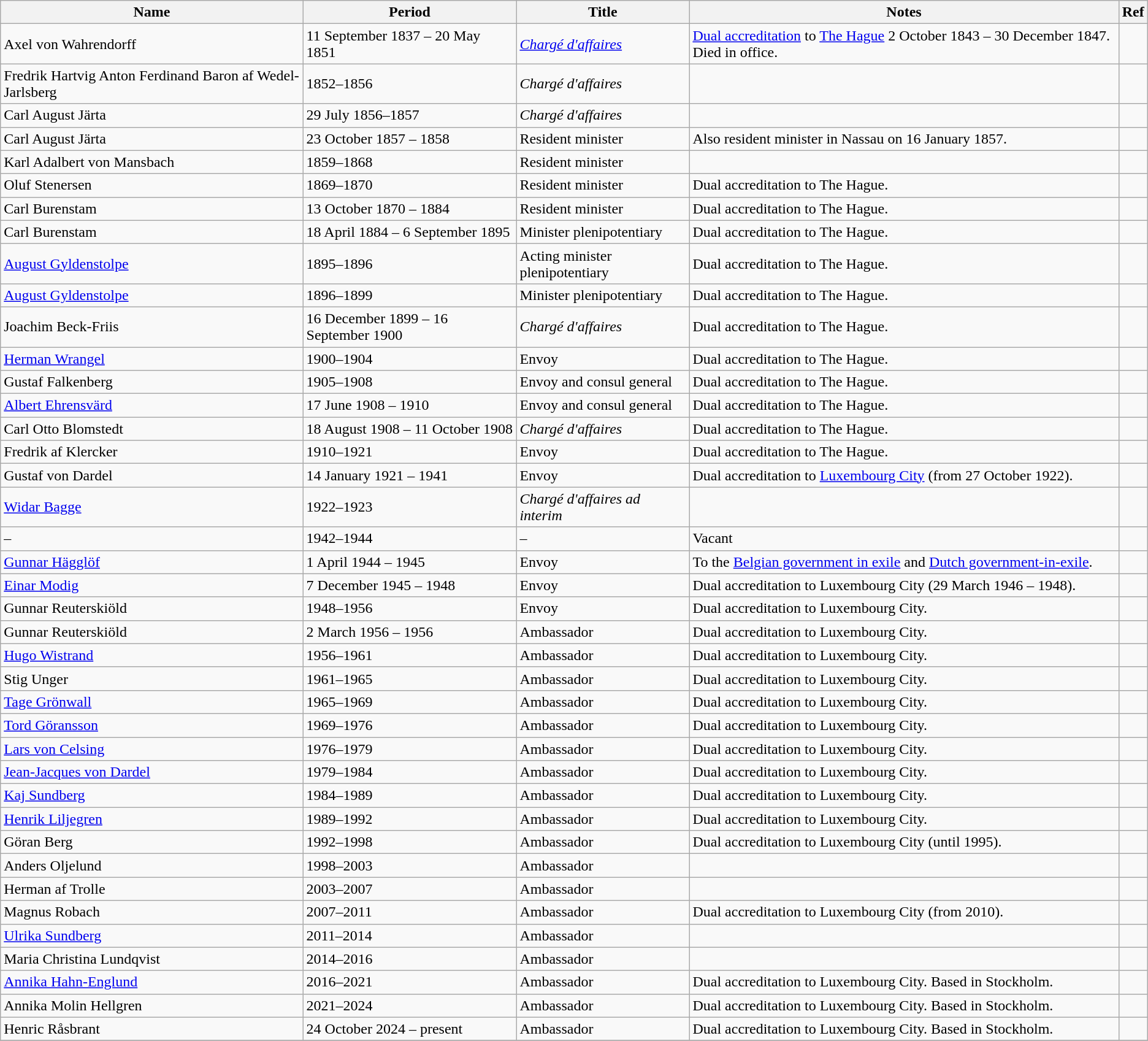<table class="wikitable">
<tr>
<th>Name</th>
<th>Period</th>
<th>Title</th>
<th>Notes</th>
<th>Ref</th>
</tr>
<tr>
<td>Axel von Wahrendorff</td>
<td>11 September 1837 – 20 May 1851</td>
<td><em><a href='#'>Chargé d'affaires</a></em></td>
<td><a href='#'>Dual accreditation</a> to <a href='#'>The Hague</a> 2 October 1843 – 30 December 1847. Died in office.</td>
<td></td>
</tr>
<tr>
<td>Fredrik Hartvig Anton Ferdinand Baron af Wedel-Jarlsberg</td>
<td>1852–1856</td>
<td><em>Chargé d'affaires</em></td>
<td></td>
<td></td>
</tr>
<tr>
<td>Carl August Järta</td>
<td>29 July 1856–1857</td>
<td><em>Chargé d'affaires</em></td>
<td></td>
<td></td>
</tr>
<tr>
<td>Carl August Järta</td>
<td>23 October 1857 – 1858</td>
<td>Resident minister</td>
<td>Also resident minister in Nassau on 16 January 1857.</td>
<td></td>
</tr>
<tr>
<td>Karl Adalbert von Mansbach</td>
<td>1859–1868</td>
<td>Resident minister</td>
<td></td>
<td></td>
</tr>
<tr>
<td>Oluf Stenersen</td>
<td>1869–1870</td>
<td>Resident minister</td>
<td>Dual accreditation to The Hague.</td>
<td></td>
</tr>
<tr>
<td>Carl Burenstam</td>
<td>13 October 1870 – 1884</td>
<td>Resident minister</td>
<td>Dual accreditation to The Hague.</td>
<td></td>
</tr>
<tr>
<td>Carl Burenstam</td>
<td>18 April 1884 – 6 September 1895</td>
<td>Minister plenipotentiary</td>
<td>Dual accreditation to The Hague.</td>
<td></td>
</tr>
<tr>
<td><a href='#'>August Gyldenstolpe</a></td>
<td>1895–1896</td>
<td>Acting minister plenipotentiary</td>
<td>Dual accreditation to The Hague.</td>
<td></td>
</tr>
<tr>
<td><a href='#'>August Gyldenstolpe</a></td>
<td>1896–1899</td>
<td>Minister plenipotentiary</td>
<td>Dual accreditation to The Hague.</td>
<td></td>
</tr>
<tr>
<td>Joachim Beck-Friis</td>
<td>16 December 1899 – 16 September 1900</td>
<td><em>Chargé d'affaires</em></td>
<td>Dual accreditation to The Hague.</td>
<td></td>
</tr>
<tr>
<td><a href='#'>Herman Wrangel</a></td>
<td>1900–1904</td>
<td>Envoy</td>
<td>Dual accreditation to The Hague.</td>
<td></td>
</tr>
<tr>
<td>Gustaf Falkenberg</td>
<td>1905–1908</td>
<td>Envoy and consul general</td>
<td>Dual accreditation to The Hague.</td>
<td></td>
</tr>
<tr>
<td><a href='#'>Albert Ehrensvärd</a></td>
<td>17 June 1908 – 1910</td>
<td>Envoy and consul general</td>
<td>Dual accreditation to The Hague.</td>
<td></td>
</tr>
<tr>
<td>Carl Otto Blomstedt</td>
<td>18 August 1908 – 11 October 1908</td>
<td><em>Chargé d'affaires</em></td>
<td>Dual accreditation to The Hague.</td>
<td></td>
</tr>
<tr>
<td>Fredrik af Klercker</td>
<td>1910–1921</td>
<td>Envoy</td>
<td>Dual accreditation to The Hague.</td>
<td></td>
</tr>
<tr>
<td>Gustaf von Dardel</td>
<td>14 January 1921 – 1941</td>
<td>Envoy</td>
<td>Dual accreditation to <a href='#'>Luxembourg City</a> (from 27 October 1922).</td>
<td></td>
</tr>
<tr>
<td><a href='#'>Widar Bagge</a></td>
<td>1922–1923</td>
<td><em>Chargé d'affaires ad interim</em></td>
<td></td>
<td></td>
</tr>
<tr>
<td>–</td>
<td>1942–1944</td>
<td>–</td>
<td>Vacant</td>
<td></td>
</tr>
<tr>
<td><a href='#'>Gunnar Hägglöf</a></td>
<td>1 April 1944 – 1945</td>
<td>Envoy</td>
<td>To the <a href='#'>Belgian government in exile</a> and <a href='#'>Dutch government-in-exile</a>.</td>
<td></td>
</tr>
<tr>
<td><a href='#'>Einar Modig</a></td>
<td>7 December 1945 – 1948</td>
<td>Envoy</td>
<td>Dual accreditation to Luxembourg City (29 March 1946 – 1948).</td>
<td></td>
</tr>
<tr>
<td>Gunnar Reuterskiöld</td>
<td>1948–1956</td>
<td>Envoy</td>
<td>Dual accreditation to Luxembourg City.</td>
<td></td>
</tr>
<tr>
<td>Gunnar Reuterskiöld</td>
<td>2 March 1956 – 1956</td>
<td>Ambassador</td>
<td>Dual accreditation to Luxembourg City.</td>
<td></td>
</tr>
<tr>
<td><a href='#'>Hugo Wistrand</a></td>
<td>1956–1961</td>
<td>Ambassador</td>
<td>Dual accreditation to Luxembourg City.</td>
<td></td>
</tr>
<tr>
<td>Stig Unger</td>
<td>1961–1965</td>
<td>Ambassador</td>
<td>Dual accreditation to Luxembourg City.</td>
<td></td>
</tr>
<tr>
<td><a href='#'>Tage Grönwall</a></td>
<td>1965–1969</td>
<td>Ambassador</td>
<td>Dual accreditation to Luxembourg City.</td>
<td></td>
</tr>
<tr>
<td><a href='#'>Tord Göransson</a></td>
<td>1969–1976</td>
<td>Ambassador</td>
<td>Dual accreditation to Luxembourg City.</td>
<td></td>
</tr>
<tr>
<td><a href='#'>Lars von Celsing</a></td>
<td>1976–1979</td>
<td>Ambassador</td>
<td>Dual accreditation to Luxembourg City.</td>
<td></td>
</tr>
<tr>
<td><a href='#'>Jean-Jacques von Dardel</a></td>
<td>1979–1984</td>
<td>Ambassador</td>
<td>Dual accreditation to Luxembourg City.</td>
<td></td>
</tr>
<tr>
<td><a href='#'>Kaj Sundberg</a></td>
<td>1984–1989</td>
<td>Ambassador</td>
<td>Dual accreditation to Luxembourg City.</td>
<td></td>
</tr>
<tr>
<td><a href='#'>Henrik Liljegren</a></td>
<td>1989–1992</td>
<td>Ambassador</td>
<td>Dual accreditation to Luxembourg City.</td>
<td></td>
</tr>
<tr>
<td>Göran Berg</td>
<td>1992–1998</td>
<td>Ambassador</td>
<td>Dual accreditation to Luxembourg City (until 1995).</td>
<td></td>
</tr>
<tr>
<td>Anders Oljelund</td>
<td>1998–2003</td>
<td>Ambassador</td>
<td></td>
<td></td>
</tr>
<tr>
<td>Herman af Trolle</td>
<td>2003–2007</td>
<td>Ambassador</td>
<td></td>
<td></td>
</tr>
<tr>
<td>Magnus Robach</td>
<td>2007–2011</td>
<td>Ambassador</td>
<td>Dual accreditation to Luxembourg City (from 2010).</td>
<td></td>
</tr>
<tr>
<td><a href='#'>Ulrika Sundberg</a></td>
<td>2011–2014</td>
<td>Ambassador</td>
<td></td>
<td></td>
</tr>
<tr>
<td>Maria Christina Lundqvist</td>
<td>2014–2016</td>
<td>Ambassador</td>
<td></td>
<td></td>
</tr>
<tr>
<td><a href='#'>Annika Hahn-Englund</a></td>
<td>2016–2021</td>
<td>Ambassador</td>
<td>Dual accreditation to Luxembourg City. Based in Stockholm.</td>
<td></td>
</tr>
<tr>
<td>Annika Molin Hellgren</td>
<td>2021–2024</td>
<td>Ambassador</td>
<td>Dual accreditation to Luxembourg City. Based in Stockholm.</td>
<td></td>
</tr>
<tr>
<td>Henric Råsbrant</td>
<td>24 October 2024 – present</td>
<td>Ambassador</td>
<td>Dual accreditation to Luxembourg City. Based in Stockholm.</td>
<td></td>
</tr>
<tr>
</tr>
</table>
